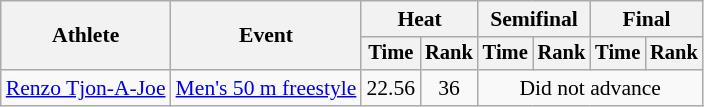<table class=wikitable style="font-size:90%">
<tr>
<th rowspan="2">Athlete</th>
<th rowspan="2">Event</th>
<th colspan="2">Heat</th>
<th colspan="2">Semifinal</th>
<th colspan="2">Final</th>
</tr>
<tr style="font-size:95%">
<th>Time</th>
<th>Rank</th>
<th>Time</th>
<th>Rank</th>
<th>Time</th>
<th>Rank</th>
</tr>
<tr align=center>
<td align=left rowspan=2><a href='#'>Renzo Tjon-A-Joe</a></td>
<td align=left><a href='#'>Men's 50 m freestyle</a></td>
<td>22.56</td>
<td>36</td>
<td colspan="4">Did not advance</td>
</tr>
</table>
